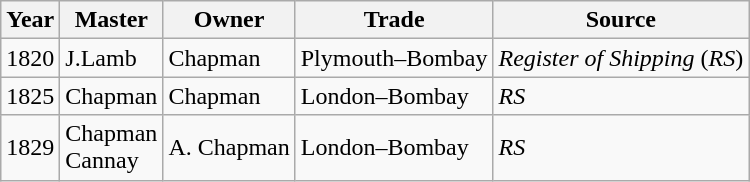<table class="sortable wikitable">
<tr>
<th>Year</th>
<th>Master</th>
<th>Owner</th>
<th>Trade</th>
<th>Source</th>
</tr>
<tr>
<td>1820</td>
<td>J.Lamb</td>
<td>Chapman</td>
<td>Plymouth–Bombay</td>
<td><em>Register of Shipping</em> (<em>RS</em>)</td>
</tr>
<tr>
<td>1825</td>
<td>Chapman</td>
<td>Chapman</td>
<td>London–Bombay</td>
<td><em>RS</em></td>
</tr>
<tr>
<td>1829</td>
<td>Chapman<br>Cannay</td>
<td>A. Chapman</td>
<td>London–Bombay</td>
<td><em>RS</em></td>
</tr>
</table>
